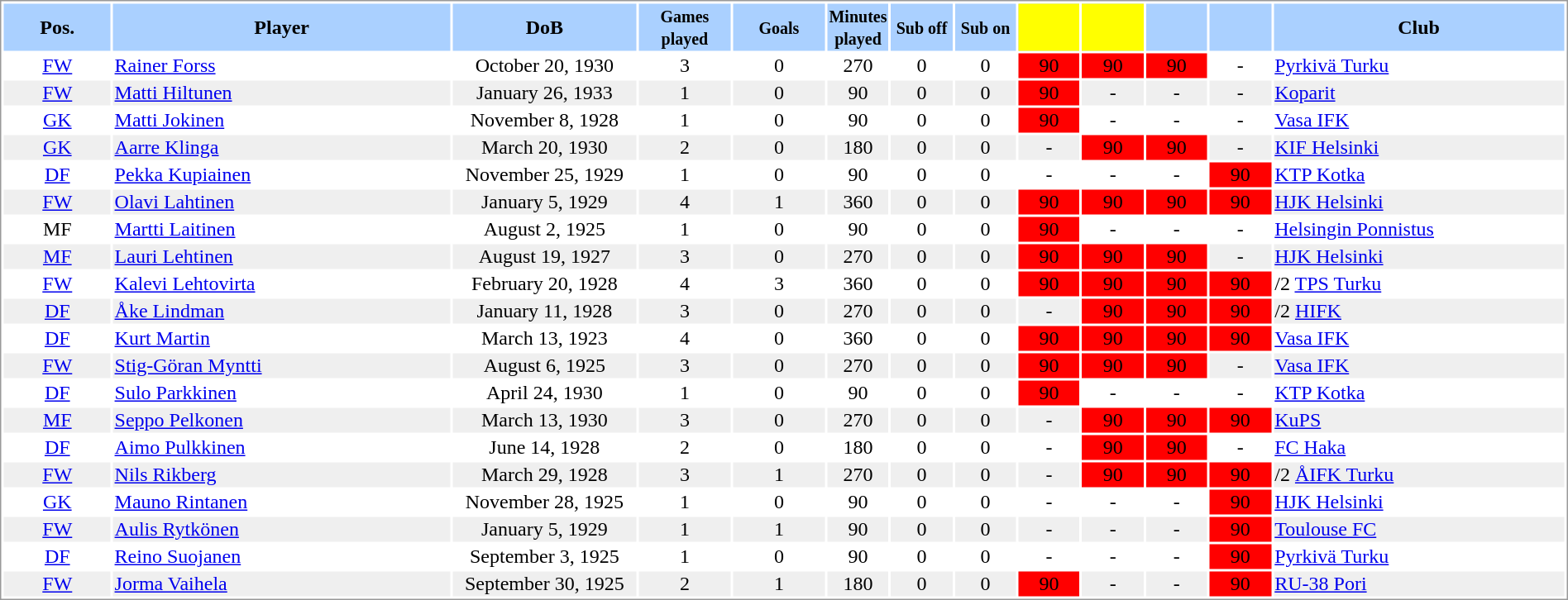<table border="0" width="100%" style="border: 1px solid #999; background-color:#FFFFFF; text-align:center">
<tr align="center" bgcolor="#AAD0FF">
<th width=7%>Pos.</th>
<th width=22%>Player</th>
<th width=12%>DoB</th>
<th width=6%><small>Games<br>played</small></th>
<th width=6%><small>Goals</small></th>
<th width=4%><small>Minutes<br>played</small></th>
<th width=4%><small>Sub off</small></th>
<th width=4%><small>Sub on</small></th>
<th width=4% bgcolor=yellow></th>
<th width=4% bgcolor=yellow></th>
<th width=4%></th>
<th width=4%></th>
<th width=21%>Club</th>
</tr>
<tr>
<td><a href='#'>FW</a></td>
<td align="left"><a href='#'>Rainer Forss</a></td>
<td>October 20, 1930</td>
<td>3</td>
<td>0</td>
<td>270</td>
<td>0</td>
<td>0</td>
<td bgcolor=red>90</td>
<td bgcolor=red>90</td>
<td bgcolor=red>90</td>
<td>-</td>
<td align="left"> <a href='#'>Pyrkivä Turku</a></td>
</tr>
<tr bgcolor="#EFEFEF">
<td><a href='#'>FW</a></td>
<td align="left"><a href='#'>Matti Hiltunen</a></td>
<td>January 26, 1933</td>
<td>1</td>
<td>0</td>
<td>90</td>
<td>0</td>
<td>0</td>
<td bgcolor=red>90</td>
<td>-</td>
<td>-</td>
<td>-</td>
<td align="left"> <a href='#'>Koparit</a></td>
</tr>
<tr>
<td><a href='#'>GK</a></td>
<td align="left"><a href='#'>Matti Jokinen</a></td>
<td>November 8, 1928</td>
<td>1</td>
<td>0</td>
<td>90</td>
<td>0</td>
<td>0</td>
<td bgcolor=red>90</td>
<td>-</td>
<td>-</td>
<td>-</td>
<td align="left"> <a href='#'>Vasa IFK</a></td>
</tr>
<tr bgcolor="#EFEFEF">
<td><a href='#'>GK</a></td>
<td align="left"><a href='#'>Aarre Klinga</a></td>
<td>March 20, 1930</td>
<td>2</td>
<td>0</td>
<td>180</td>
<td>0</td>
<td>0</td>
<td>-</td>
<td bgcolor=red>90</td>
<td bgcolor=red>90</td>
<td>-</td>
<td align="left"> <a href='#'>KIF Helsinki</a></td>
</tr>
<tr>
<td><a href='#'>DF</a></td>
<td align="left"><a href='#'>Pekka Kupiainen</a></td>
<td>November 25, 1929</td>
<td>1</td>
<td>0</td>
<td>90</td>
<td>0</td>
<td>0</td>
<td>-</td>
<td>-</td>
<td>-</td>
<td bgcolor=red>90</td>
<td align="left"> <a href='#'>KTP Kotka</a></td>
</tr>
<tr bgcolor="#EFEFEF">
<td><a href='#'>FW</a></td>
<td align="left"><a href='#'>Olavi Lahtinen</a></td>
<td>January 5, 1929</td>
<td>4</td>
<td>1</td>
<td>360</td>
<td>0</td>
<td>0</td>
<td bgcolor=red>90</td>
<td bgcolor=red>90</td>
<td bgcolor=red>90</td>
<td bgcolor=red>90</td>
<td align="left"> <a href='#'>HJK Helsinki</a></td>
</tr>
<tr>
<td>MF</td>
<td align="left"><a href='#'>Martti Laitinen</a></td>
<td>August 2, 1925</td>
<td>1</td>
<td>0</td>
<td>90</td>
<td>0</td>
<td>0</td>
<td bgcolor=red>90</td>
<td>-</td>
<td>-</td>
<td>-</td>
<td align="left"> <a href='#'>Helsingin Ponnistus</a></td>
</tr>
<tr bgcolor="#EFEFEF">
<td><a href='#'>MF</a></td>
<td align="left"><a href='#'>Lauri Lehtinen</a></td>
<td>August 19, 1927</td>
<td>3</td>
<td>0</td>
<td>270</td>
<td>0</td>
<td>0</td>
<td bgcolor=red>90</td>
<td bgcolor=red>90</td>
<td bgcolor=red>90</td>
<td>-</td>
<td align="left"> <a href='#'>HJK Helsinki</a></td>
</tr>
<tr>
<td><a href='#'>FW</a></td>
<td align="left"><a href='#'>Kalevi Lehtovirta</a></td>
<td>February 20, 1928</td>
<td>4</td>
<td>3</td>
<td>360</td>
<td>0</td>
<td>0</td>
<td bgcolor=red>90</td>
<td bgcolor=red>90</td>
<td bgcolor=red>90</td>
<td bgcolor=red>90</td>
<td align="left">/2 <a href='#'>TPS Turku</a></td>
</tr>
<tr bgcolor="#EFEFEF">
<td><a href='#'>DF</a></td>
<td align="left"><a href='#'>Åke Lindman</a></td>
<td>January 11, 1928</td>
<td>3</td>
<td>0</td>
<td>270</td>
<td>0</td>
<td>0</td>
<td>-</td>
<td bgcolor=red>90</td>
<td bgcolor=red>90</td>
<td bgcolor=red>90</td>
<td align="left">/2 <a href='#'>HIFK</a></td>
</tr>
<tr>
<td><a href='#'>DF</a></td>
<td align="left"><a href='#'>Kurt Martin</a></td>
<td>March 13, 1923</td>
<td>4</td>
<td>0</td>
<td>360</td>
<td>0</td>
<td>0</td>
<td bgcolor=red>90</td>
<td bgcolor=red>90</td>
<td bgcolor=red>90</td>
<td bgcolor=red>90</td>
<td align="left"> <a href='#'>Vasa IFK</a></td>
</tr>
<tr bgcolor="#EFEFEF">
<td><a href='#'>FW</a></td>
<td align="left"><a href='#'>Stig-Göran Myntti</a></td>
<td>August 6, 1925</td>
<td>3</td>
<td>0</td>
<td>270</td>
<td>0</td>
<td>0</td>
<td bgcolor=red>90</td>
<td bgcolor=red>90</td>
<td bgcolor=red>90</td>
<td>-</td>
<td align="left"> <a href='#'>Vasa IFK</a></td>
</tr>
<tr>
<td><a href='#'>DF</a></td>
<td align="left"><a href='#'>Sulo Parkkinen</a></td>
<td>April 24, 1930</td>
<td>1</td>
<td>0</td>
<td>90</td>
<td>0</td>
<td>0</td>
<td bgcolor=red>90</td>
<td>-</td>
<td>-</td>
<td>-</td>
<td align="left"> <a href='#'>KTP Kotka</a></td>
</tr>
<tr bgcolor="#EFEFEF">
<td><a href='#'>MF</a></td>
<td align="left"><a href='#'>Seppo Pelkonen</a></td>
<td>March 13, 1930</td>
<td>3</td>
<td>0</td>
<td>270</td>
<td>0</td>
<td>0</td>
<td>-</td>
<td bgcolor=red>90</td>
<td bgcolor=red>90</td>
<td bgcolor=red>90</td>
<td align="left"> <a href='#'>KuPS</a></td>
</tr>
<tr>
<td><a href='#'>DF</a></td>
<td align="left"><a href='#'>Aimo Pulkkinen</a></td>
<td>June 14, 1928</td>
<td>2</td>
<td>0</td>
<td>180</td>
<td>0</td>
<td>0</td>
<td>-</td>
<td bgcolor=red>90</td>
<td bgcolor=red>90</td>
<td>-</td>
<td align="left"> <a href='#'>FC Haka</a></td>
</tr>
<tr bgcolor="#EFEFEF">
<td><a href='#'>FW</a></td>
<td align="left"><a href='#'>Nils Rikberg</a></td>
<td>March 29, 1928</td>
<td>3</td>
<td>1</td>
<td>270</td>
<td>0</td>
<td>0</td>
<td>-</td>
<td bgcolor=red>90</td>
<td bgcolor=red>90</td>
<td bgcolor=red>90</td>
<td align="left">/2 <a href='#'>ÅIFK Turku</a></td>
</tr>
<tr>
<td><a href='#'>GK</a></td>
<td align="left"><a href='#'>Mauno Rintanen</a></td>
<td>November 28, 1925</td>
<td>1</td>
<td>0</td>
<td>90</td>
<td>0</td>
<td>0</td>
<td>-</td>
<td>-</td>
<td>-</td>
<td bgcolor=red>90</td>
<td align="left"> <a href='#'>HJK Helsinki</a></td>
</tr>
<tr bgcolor="#EFEFEF">
<td><a href='#'>FW</a></td>
<td align="left"><a href='#'>Aulis Rytkönen</a></td>
<td>January 5, 1929</td>
<td>1</td>
<td>1</td>
<td>90</td>
<td>0</td>
<td>0</td>
<td>-</td>
<td>-</td>
<td>-</td>
<td bgcolor=red>90</td>
<td align="left"> <a href='#'>Toulouse FC</a></td>
</tr>
<tr>
<td><a href='#'>DF</a></td>
<td align="left"><a href='#'>Reino Suojanen</a></td>
<td>September 3, 1925</td>
<td>1</td>
<td>0</td>
<td>90</td>
<td>0</td>
<td>0</td>
<td>-</td>
<td>-</td>
<td>-</td>
<td bgcolor=red>90</td>
<td align="left"> <a href='#'>Pyrkivä Turku</a></td>
</tr>
<tr bgcolor="#EFEFEF">
<td><a href='#'>FW</a></td>
<td align="left"><a href='#'>Jorma Vaihela</a></td>
<td>September 30, 1925</td>
<td>2</td>
<td>1</td>
<td>180</td>
<td>0</td>
<td>0</td>
<td bgcolor=red>90</td>
<td>-</td>
<td>-</td>
<td bgcolor=red>90</td>
<td align="left"> <a href='#'>RU-38 Pori</a></td>
</tr>
</table>
